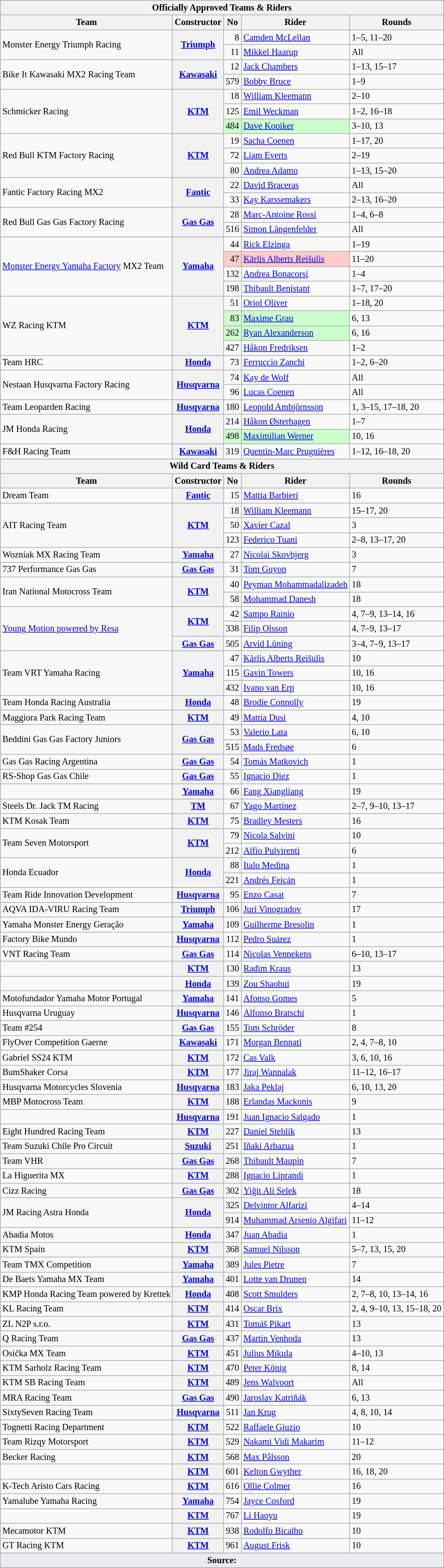<table class="wikitable" style="font-size: 85%;">
<tr>
<th colspan=5><strong>Officially Approved Teams & Riders</strong></th>
</tr>
<tr>
<th>Team</th>
<th>Constructor</th>
<th>No</th>
<th>Rider</th>
<th>Rounds</th>
</tr>
<tr>
<td rowspan=2>Monster Energy Triumph Racing</td>
<th rowspan=2><a href='#'>Triumph</a></th>
<td align="right">8</td>
<td> <a href='#'>Camden McLellan</a></td>
<td>1–5, 11–20</td>
</tr>
<tr>
<td align="right">11</td>
<td> <a href='#'>Mikkel Haarup</a></td>
<td>All</td>
</tr>
<tr>
<td rowspan=2>Bike It Kawasaki MX2 Racing Team</td>
<th rowspan=2><a href='#'>Kawasaki</a></th>
<td align="right">12</td>
<td> <a href='#'>Jack Chambers</a></td>
<td>1–13, 15–17</td>
</tr>
<tr>
<td align="right">579</td>
<td> <a href='#'>Bobby Bruce</a></td>
<td>1–9</td>
</tr>
<tr>
<td rowspan=3>Schmicker Racing</td>
<th rowspan=3><a href='#'>KTM</a></th>
<td align="right">18</td>
<td> <a href='#'>William Kleemann</a></td>
<td>2–10</td>
</tr>
<tr>
<td align="right">125</td>
<td> <a href='#'>Emil Weckman</a></td>
<td>1–2, 16–18</td>
</tr>
<tr>
<td style="background:#ccffcc;" align="right">484</td>
<td style="background:#ccffcc;"> <a href='#'>Dave Kooiker</a></td>
<td>3–10, 13</td>
</tr>
<tr>
<td rowspan=3>Red Bull KTM Factory Racing</td>
<th rowspan=3><a href='#'>KTM</a></th>
<td align="right">19</td>
<td> <a href='#'>Sacha Coenen</a></td>
<td>1–17, 20</td>
</tr>
<tr>
<td align="right">72</td>
<td> <a href='#'>Liam Everts</a></td>
<td>2–19</td>
</tr>
<tr>
<td align="right">80</td>
<td> <a href='#'>Andrea Adamo</a></td>
<td>1–13, 15–20</td>
</tr>
<tr>
<td rowspan=2>Fantic Factory Racing MX2</td>
<th rowspan=2><a href='#'>Fantic</a></th>
<td align="right">22</td>
<td> <a href='#'>David Braceras</a></td>
<td>All</td>
</tr>
<tr>
<td align="right">33</td>
<td> <a href='#'>Kay Karssemakers</a></td>
<td>2–13, 16–20</td>
</tr>
<tr>
<td rowspan=2>Red Bull Gas Gas Factory Racing</td>
<th rowspan=2><a href='#'>Gas Gas</a></th>
<td align="right">28</td>
<td> <a href='#'>Marc-Antoine Rossi</a></td>
<td>1–4, 6–8</td>
</tr>
<tr>
<td align="right">516</td>
<td> <a href='#'>Simon Längenfelder</a></td>
<td>All</td>
</tr>
<tr>
<td rowspan=4><a href='#'>Monster Energy Yamaha Factory</a> MX2 Team</td>
<th rowspan=4><a href='#'>Yamaha</a></th>
<td align="right">44</td>
<td> <a href='#'>Rick Elzinga</a></td>
<td>1–19</td>
</tr>
<tr>
<td style="background:#ffcccc;" align="right">47</td>
<td style="background:#ffcccc;"> <a href='#'>Kārlis Alberts Reišulis</a></td>
<td>11–20</td>
</tr>
<tr>
<td align="right">132</td>
<td> <a href='#'>Andrea Bonacorsi</a></td>
<td>1–4</td>
</tr>
<tr>
<td align="right">198</td>
<td> <a href='#'>Thibault Benistant</a></td>
<td>1–7, 17–20</td>
</tr>
<tr>
<td rowspan=4>WZ Racing KTM</td>
<th rowspan=4><a href='#'>KTM</a></th>
<td align="right">51</td>
<td> <a href='#'>Oriol Oliver</a></td>
<td>1–18, 20</td>
</tr>
<tr>
<td style="background:#ccffcc;" align="right">83</td>
<td style="background:#ccffcc;"> <a href='#'>Maxime Grau</a></td>
<td>6, 13</td>
</tr>
<tr>
<td style="background:#ccffcc;" align="right">262</td>
<td style="background:#ccffcc;"> <a href='#'>Ryan Alexanderson</a></td>
<td>6, 16</td>
</tr>
<tr>
<td align="right">427</td>
<td> <a href='#'>Håkon Fredriksen</a></td>
<td>1–2</td>
</tr>
<tr>
<td>Team HRC</td>
<th><a href='#'>Honda</a></th>
<td align="right">73</td>
<td> <a href='#'>Ferruccio Zanchi</a></td>
<td>1–2, 6–20</td>
</tr>
<tr>
<td rowspan=2>Nestaan Husqvarna Factory Racing</td>
<th rowspan=2><a href='#'>Husqvarna</a></th>
<td align="right">74</td>
<td> <a href='#'>Kay de Wolf</a></td>
<td>All</td>
</tr>
<tr>
<td align="right">96</td>
<td> <a href='#'>Lucas Coenen</a></td>
<td>All</td>
</tr>
<tr>
<td>Team Leoparden Racing</td>
<th><a href='#'>Husqvarna</a></th>
<td align="right">180</td>
<td> <a href='#'>Leopold Ambjörnsson</a></td>
<td>1, 3–15, 17–18, 20</td>
</tr>
<tr>
<td rowspan=2>JM Honda Racing</td>
<th rowspan=2><a href='#'>Honda</a></th>
<td align="right">214</td>
<td> <a href='#'>Håkon Østerhagen</a></td>
<td>1–7</td>
</tr>
<tr>
<td style="background:#ccffcc;" align="right">498</td>
<td style="background:#ccffcc;"> <a href='#'>Maximilian Werner</a></td>
<td>10, 16</td>
</tr>
<tr>
<td>F&H Racing Team</td>
<th><a href='#'>Kawasaki</a></th>
<td align="right">319</td>
<td> <a href='#'>Quentin-Marc Prugnières</a></td>
<td>1–12, 16–18, 20</td>
</tr>
<tr>
<th colspan=5><strong>Wild Card Teams & Riders</strong></th>
</tr>
<tr>
<th>Team</th>
<th>Constructor</th>
<th>No</th>
<th>Rider</th>
<th>Rounds</th>
</tr>
<tr>
<td>Dream Team</td>
<th><a href='#'>Fantic</a></th>
<td align="right">15</td>
<td> <a href='#'>Mattia Barbieri</a></td>
<td>16</td>
</tr>
<tr>
<td rowspan="3">AIT Racing Team</td>
<th rowspan="3"><a href='#'>KTM</a></th>
<td align="right">18</td>
<td> <a href='#'>William Kleemann</a></td>
<td>15–17, 20</td>
</tr>
<tr>
<td align="right">50</td>
<td> <a href='#'>Xavier Cazal</a></td>
<td>3</td>
</tr>
<tr>
<td align="right">123</td>
<td> <a href='#'>Federico Tuani</a></td>
<td>2–8, 13–17, 20</td>
</tr>
<tr>
<td>Wozniak MX Racing Team</td>
<th><a href='#'>Yamaha</a></th>
<td align="right">27</td>
<td> <a href='#'>Nicolai Skovbjerg</a></td>
<td>3</td>
</tr>
<tr>
<td>737 Performance Gas Gas</td>
<th><a href='#'>Gas Gas</a></th>
<td align="right">31</td>
<td> <a href='#'>Tom Guyon</a></td>
<td>7</td>
</tr>
<tr>
<td rowspan=2>Iran National Motocross Team</td>
<th rowspan=2><a href='#'>KTM</a></th>
<td align="right">40</td>
<td> <a href='#'>Peyman Mohammadalizadeh</a></td>
<td>18</td>
</tr>
<tr>
<td align="right">58</td>
<td> <a href='#'>Mohammad Danesh</a></td>
<td>18</td>
</tr>
<tr>
<td rowspan="3"><a href='#'>Young Motion powered by Resa</a></td>
<th rowspan="2"><a href='#'>KTM</a></th>
<td align="right">42</td>
<td> <a href='#'>Sampo Rainio</a></td>
<td>4, 7–9, 13–14, 16</td>
</tr>
<tr>
<td align="right">338</td>
<td> <a href='#'>Filip Olsson</a></td>
<td>4, 7–9, 13–17</td>
</tr>
<tr>
<th><a href='#'>Gas Gas</a></th>
<td align="right">505</td>
<td> <a href='#'>Arvid Lüning</a></td>
<td>3–4, 7–9, 13–17</td>
</tr>
<tr>
<td rowspan=3>Team VRT Yamaha Racing</td>
<th rowspan=3><a href='#'>Yamaha</a></th>
<td align="right">47</td>
<td> <a href='#'>Kārlis Alberts Reišulis</a></td>
<td>10</td>
</tr>
<tr>
<td align="right">115</td>
<td> <a href='#'>Gavin Towers</a></td>
<td>10, 16</td>
</tr>
<tr>
<td align="right">432</td>
<td> <a href='#'>Ivano van Erp</a></td>
<td>10, 16</td>
</tr>
<tr>
<td>Team Honda Racing Australia</td>
<th><a href='#'>Honda</a></th>
<td align="right">48</td>
<td> <a href='#'>Brodie Connolly</a></td>
<td>19</td>
</tr>
<tr>
<td>Maggiora Park Racing Team</td>
<th><a href='#'>KTM</a></th>
<td align="right">49</td>
<td> <a href='#'>Mattia Dusi</a></td>
<td>4, 10</td>
</tr>
<tr>
<td rowspan=2>Beddini Gas Gas Factory Juniors</td>
<th rowspan=2><a href='#'>Gas Gas</a></th>
<td align="right">53</td>
<td> <a href='#'>Valerio Lata</a></td>
<td>6, 10</td>
</tr>
<tr>
<td align="right">515</td>
<td> <a href='#'>Mads Fredsøe</a></td>
<td>6</td>
</tr>
<tr>
<td>Gas Gas Racing Argentina</td>
<th><a href='#'>Gas Gas</a></th>
<td align="right">54</td>
<td> <a href='#'>Tomás Matkovich</a></td>
<td>1</td>
</tr>
<tr>
<td>RS-Shop Gas Gas Chile</td>
<th><a href='#'>Gas Gas</a></th>
<td align="right">55</td>
<td> <a href='#'>Ignacio Diez</a></td>
<td>1</td>
</tr>
<tr>
<td></td>
<th><a href='#'>Yamaha</a></th>
<td align="right">66</td>
<td> <a href='#'>Fang Xiangliang</a></td>
<td>19</td>
</tr>
<tr>
<td>Steels Dr. Jack TM Racing</td>
<th><a href='#'>TM</a></th>
<td align="right">67</td>
<td> <a href='#'>Yago Martínez</a></td>
<td>2–7, 9–10, 13–17</td>
</tr>
<tr>
<td>KTM Kosak Team</td>
<th><a href='#'>KTM</a></th>
<td align="right">75</td>
<td> <a href='#'>Bradley Mesters</a></td>
<td>16</td>
</tr>
<tr>
<td rowspan=2>Team Seven Motorsport</td>
<th rowspan=2><a href='#'>KTM</a></th>
<td align="right">79</td>
<td> <a href='#'>Nicola Salvini</a></td>
<td>10</td>
</tr>
<tr>
<td align="right">212</td>
<td> <a href='#'>Alfio Pulvirenti</a></td>
<td>6</td>
</tr>
<tr>
<td rowspan=2>Honda Ecuador</td>
<th rowspan=2><a href='#'>Honda</a></th>
<td align="right">88</td>
<td> <a href='#'>Italo Medina</a></td>
<td>1</td>
</tr>
<tr>
<td align="right">221</td>
<td> <a href='#'>Andrés Feicán</a></td>
<td>1</td>
</tr>
<tr>
<td>Team Ride Innovation Development</td>
<th><a href='#'>Husqvarna</a></th>
<td align="right">95</td>
<td> <a href='#'>Enzo Casat</a></td>
<td>7</td>
</tr>
<tr>
<td>AQVA IDA-VIRU Racing Team</td>
<th><a href='#'>Triumph</a></th>
<td align="right">106</td>
<td> <a href='#'>Juri Vinogradov</a></td>
<td>17</td>
</tr>
<tr>
<td>Yamaha Monster Energy Geração</td>
<th><a href='#'>Yamaha</a></th>
<td align="right">109</td>
<td> <a href='#'>Guilherme Bresolin</a></td>
<td>1</td>
</tr>
<tr>
<td>Factory Bike Mundo</td>
<th><a href='#'>Husqvarna</a></th>
<td align="right">112</td>
<td> <a href='#'>Pedro Suárez</a></td>
<td>1</td>
</tr>
<tr>
<td>VNT Racing Team</td>
<th><a href='#'>Gas Gas</a></th>
<td align="right">114</td>
<td> <a href='#'>Nicolas Vennekens</a></td>
<td>6–10, 13–17</td>
</tr>
<tr>
<td></td>
<th><a href='#'>KTM</a></th>
<td align="right">130</td>
<td> <a href='#'>Radim Kraus</a></td>
<td>13</td>
</tr>
<tr>
<td></td>
<th><a href='#'>Honda</a></th>
<td align="right">139</td>
<td> <a href='#'>Zou Shaohui</a></td>
<td>19</td>
</tr>
<tr>
<td>Motofundador Yamaha Motor Portugal</td>
<th><a href='#'>Yamaha</a></th>
<td align="right">141</td>
<td> <a href='#'>Afonso Gomes</a></td>
<td>5</td>
</tr>
<tr>
<td>Husqvarna Uruguay</td>
<th><a href='#'>Husqvarna</a></th>
<td align="right">146</td>
<td> <a href='#'>Alfonso Bratschi</a></td>
<td>1</td>
</tr>
<tr>
<td>Team #254</td>
<th><a href='#'>Gas Gas</a></th>
<td align="right">155</td>
<td> <a href='#'>Tom Schröder</a></td>
<td>8</td>
</tr>
<tr>
<td>FlyOver Competition Gaerne</td>
<th><a href='#'>Kawasaki</a></th>
<td align="right">171</td>
<td> <a href='#'>Morgan Bennati</a></td>
<td>2, 4, 7–8, 10</td>
</tr>
<tr>
<td>Gabriel SS24 KTM</td>
<th><a href='#'>KTM</a></th>
<td align="right">172</td>
<td> <a href='#'>Cas Valk</a></td>
<td>3, 6, 10, 16</td>
</tr>
<tr>
<td>BumShaker Corsa</td>
<th><a href='#'>KTM</a></th>
<td align="right">177</td>
<td> <a href='#'>Jiraj Wannalak</a></td>
<td>11–12, 16–17</td>
</tr>
<tr>
<td>Husqvarna Motorcycles Slovenia</td>
<th><a href='#'>Husqvarna</a></th>
<td align="right">183</td>
<td> <a href='#'>Jaka Peklaj</a></td>
<td>6, 10, 13, 20</td>
</tr>
<tr>
<td>MBP Motocross Team</td>
<th><a href='#'>KTM</a></th>
<td align="right">188</td>
<td> <a href='#'>Erlandas Mackonis</a></td>
<td>9</td>
</tr>
<tr>
<td></td>
<th><a href='#'>Husqvarna</a></th>
<td align="right">191</td>
<td> <a href='#'>Juan Ignacio Salgado</a></td>
<td>1</td>
</tr>
<tr>
<td>Eight Hundred Racing Team</td>
<th><a href='#'>KTM</a></th>
<td align="right">227</td>
<td> <a href='#'>Daniel Stehlík</a></td>
<td>13</td>
</tr>
<tr>
<td>Team Suzuki Chile Pro Circuit</td>
<th><a href='#'>Suzuki</a></th>
<td align="right">251</td>
<td> <a href='#'>Iñaki Arbazua</a></td>
<td>1</td>
</tr>
<tr>
<td>Team VHR</td>
<th><a href='#'>Gas Gas</a></th>
<td align="right">268</td>
<td> <a href='#'>Thibault Maupin</a></td>
<td>7</td>
</tr>
<tr>
<td>La Higuerita MX</td>
<th><a href='#'>KTM</a></th>
<td align="right">288</td>
<td> <a href='#'>Ignacio Liprandi</a></td>
<td>1</td>
</tr>
<tr>
<td>Cizz Racing</td>
<th><a href='#'>Gas Gas</a></th>
<td align="right">302</td>
<td> <a href='#'>Yiğit Ali Selek</a></td>
<td>18</td>
</tr>
<tr>
<td rowspan=2>JM Racing Astra Honda</td>
<th rowspan=2><a href='#'>Honda</a></th>
<td align="right">325</td>
<td> <a href='#'>Delvintor Alfarizi</a></td>
<td>4–14</td>
</tr>
<tr>
<td align="right">914</td>
<td> <a href='#'>Muhammad Arsenio Algifari</a></td>
<td>11–12</td>
</tr>
<tr>
<td>Abadia Motos</td>
<th><a href='#'>Honda</a></th>
<td align="right">347</td>
<td> <a href='#'>Juan Abadia</a></td>
<td>1</td>
</tr>
<tr>
<td>KTM Spain</td>
<th><a href='#'>KTM</a></th>
<td align="right">368</td>
<td> <a href='#'>Samuel Nilsson</a></td>
<td>5–7, 13, 15, 20</td>
</tr>
<tr>
<td>Team TMX Competition</td>
<th><a href='#'>Yamaha</a></th>
<td align="right">389</td>
<td> <a href='#'>Jules Pietre</a></td>
<td>7</td>
</tr>
<tr>
<td>De Baets Yamaha MX Team</td>
<th><a href='#'>Yamaha</a></th>
<td align="right">401</td>
<td> <a href='#'>Lotte van Drunen</a></td>
<td>14</td>
</tr>
<tr>
<td>KMP Honda Racing Team powered by Krettek</td>
<th><a href='#'>Honda</a></th>
<td align="right">408</td>
<td> <a href='#'>Scott Smulders</a></td>
<td>2, 7–8, 10, 13–14, 16</td>
</tr>
<tr>
<td>KL Racing Team</td>
<th><a href='#'>KTM</a></th>
<td align="right">414</td>
<td> <a href='#'>Oscar Brix</a></td>
<td>2, 4, 9–10, 13, 15–18, 20</td>
</tr>
<tr>
<td>ZL N2P s.r.o.</td>
<th><a href='#'>KTM</a></th>
<td align="right">431</td>
<td> <a href='#'>Tomáš Pikart</a></td>
<td>13</td>
</tr>
<tr>
<td>Q Racing Team</td>
<th><a href='#'>Gas Gas</a></th>
<td align="right">437</td>
<td> <a href='#'>Martin Venhoda</a></td>
<td>13</td>
</tr>
<tr>
<td>Osička MX Team</td>
<th><a href='#'>KTM</a></th>
<td align="right">451</td>
<td> <a href='#'>Julius Mikula</a></td>
<td>4–10, 13</td>
</tr>
<tr>
<td>KTM Sarholz Racing Team</td>
<th><a href='#'>KTM</a></th>
<td align="right">470</td>
<td> <a href='#'>Peter König</a></td>
<td>8, 14</td>
</tr>
<tr>
<td>KTM SB Racing Team</td>
<th><a href='#'>KTM</a></th>
<td align="right">489</td>
<td> <a href='#'>Jens Walvoort</a></td>
<td>All</td>
</tr>
<tr>
<td>MRA Racing Team</td>
<th><a href='#'>Gas Gas</a></th>
<td align="right">490</td>
<td> <a href='#'>Jaroslav Katriňák</a></td>
<td>6, 13</td>
</tr>
<tr>
<td>SixtySeven Racing Team</td>
<th><a href='#'>Husqvarna</a></th>
<td align="right">511</td>
<td> <a href='#'>Jan Krug</a></td>
<td>4, 8, 10, 14</td>
</tr>
<tr>
<td>Tognetti Racing Department</td>
<th><a href='#'>KTM</a></th>
<td align="right">522</td>
<td> <a href='#'>Raffaele Giuzio</a></td>
<td>10</td>
</tr>
<tr>
<td>Team Rizqy Motorsport</td>
<th><a href='#'>KTM</a></th>
<td align="right">529</td>
<td> <a href='#'>Nakami Vidi Makarim</a></td>
<td>11–12</td>
</tr>
<tr>
<td>Becker Racing</td>
<th><a href='#'>KTM</a></th>
<td align="right">568</td>
<td> <a href='#'>Max Pålsson</a></td>
<td>20</td>
</tr>
<tr>
<td></td>
<th><a href='#'>KTM</a></th>
<td align="right">601</td>
<td> <a href='#'>Kelton Gwyther</a></td>
<td>16, 18, 20</td>
</tr>
<tr>
<td>K-Tech Aristo Cars Racing</td>
<th><a href='#'>KTM</a></th>
<td align="right">616</td>
<td> <a href='#'>Ollie Colmer</a></td>
<td>16</td>
</tr>
<tr>
<td>Yamalube Yamaha Racing</td>
<th><a href='#'>Yamaha</a></th>
<td align="right">754</td>
<td> <a href='#'>Jayce Cosford</a></td>
<td>19</td>
</tr>
<tr>
<td></td>
<th><a href='#'>KTM</a></th>
<td align="right">767</td>
<td> <a href='#'>Li Haoyu</a></td>
<td>19</td>
</tr>
<tr>
<td>Mecamotor KTM</td>
<th><a href='#'>KTM</a></th>
<td align="right">938</td>
<td> <a href='#'>Rodolfo Bicalho</a></td>
<td>10</td>
</tr>
<tr>
<td>GT Racing KTM</td>
<th><a href='#'>KTM</a></th>
<td align="right">961</td>
<td> <a href='#'>August Frisk</a></td>
<td>10</td>
</tr>
<tr>
</tr>
<tr class="sortbottom">
<td colspan=5 align="bottom" style="background-color:#EAECF0; text-align:center"><strong>Source:</strong></td>
</tr>
</table>
